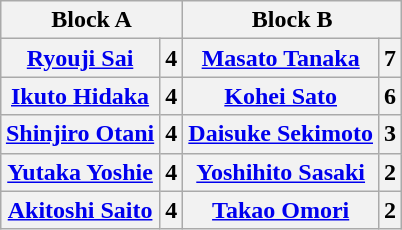<table class="wikitable" style="margin: 1em auto 1em auto">
<tr>
<th colspan="2">Block A</th>
<th colspan="2">Block B</th>
</tr>
<tr>
<th><a href='#'>Ryouji Sai</a></th>
<th>4</th>
<th><a href='#'>Masato Tanaka</a></th>
<th>7</th>
</tr>
<tr>
<th><a href='#'>Ikuto Hidaka</a></th>
<th>4</th>
<th><a href='#'>Kohei Sato</a></th>
<th>6</th>
</tr>
<tr>
<th><a href='#'>Shinjiro Otani</a></th>
<th>4</th>
<th><a href='#'>Daisuke Sekimoto</a></th>
<th>3</th>
</tr>
<tr>
<th><a href='#'>Yutaka Yoshie</a></th>
<th>4</th>
<th><a href='#'>Yoshihito Sasaki</a></th>
<th>2</th>
</tr>
<tr>
<th><a href='#'>Akitoshi Saito</a></th>
<th>4</th>
<th><a href='#'>Takao Omori</a></th>
<th>2</th>
</tr>
</table>
